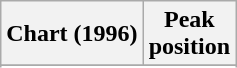<table class="wikitable sortable">
<tr>
<th align="left">Chart (1996)</th>
<th align="center">Peak<br>position</th>
</tr>
<tr>
</tr>
<tr>
</tr>
</table>
